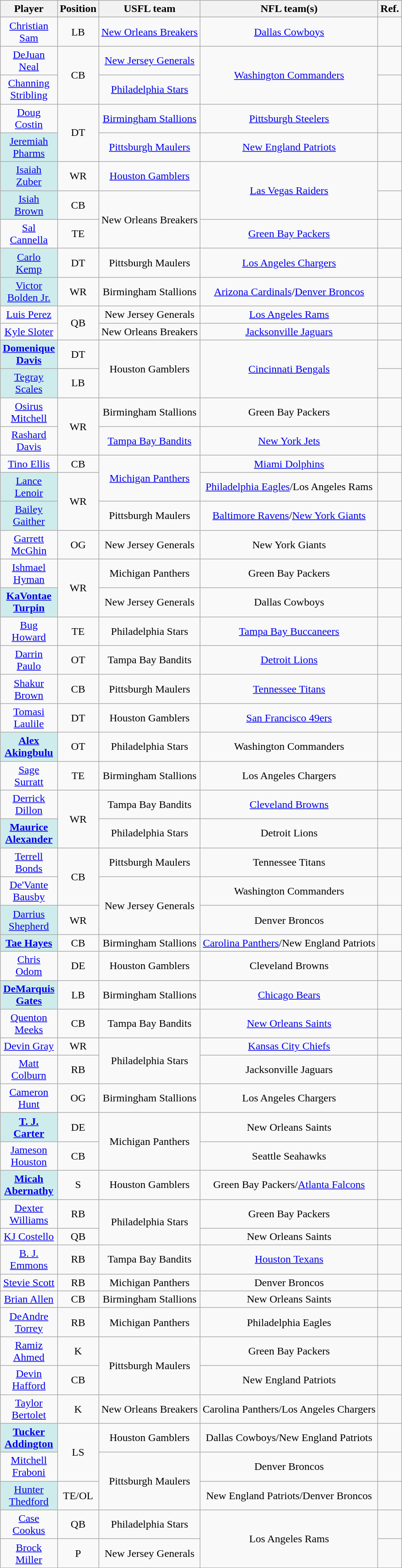<table class="wikitable sortable" style="text-align:center;">
<tr>
<th>Player</th>
<th>Position</th>
<th>USFL team</th>
<th>NFL team(s)</th>
<th class=unsortable>Ref.</th>
</tr>
<tr>
<td><a href='#'>Christian Sam</a></td>
<td>LB</td>
<td><a href='#'>New Orleans Breakers</a></td>
<td><a href='#'>Dallas Cowboys</a></td>
<td></td>
</tr>
<tr>
<td><a href='#'>DeJuan Neal</a></td>
<td rowspan="2">CB</td>
<td><a href='#'>New Jersey Generals</a></td>
<td rowspan="2"><a href='#'>Washington Commanders</a></td>
<td></td>
</tr>
<tr>
<td><a href='#'>Channing Stribling</a></td>
<td><a href='#'>Philadelphia Stars</a></td>
<td></td>
</tr>
<tr>
<td><a href='#'>Doug Costin</a></td>
<td rowspan="2">DT</td>
<td><a href='#'>Birmingham Stallions</a></td>
<td><a href='#'>Pittsburgh Steelers</a></td>
<td></td>
</tr>
<tr>
<td style="background:#cfecec; width:3em;"><a href='#'>Jeremiah Pharms</a></td>
<td><a href='#'>Pittsburgh Maulers</a></td>
<td><a href='#'>New England Patriots</a></td>
<td></td>
</tr>
<tr>
<td style="background:#cfecec; width:3em;"><a href='#'>Isaiah Zuber</a></td>
<td>WR</td>
<td><a href='#'>Houston Gamblers</a></td>
<td rowspan="2"><a href='#'>Las Vegas Raiders</a></td>
<td></td>
</tr>
<tr>
<td style="background:#cfecec; width:3em;"><a href='#'>Isiah Brown</a></td>
<td>CB</td>
<td rowspan="2">New Orleans Breakers</td>
<td></td>
</tr>
<tr>
<td><a href='#'>Sal Cannella</a></td>
<td>TE</td>
<td><a href='#'>Green Bay Packers</a></td>
<td></td>
</tr>
<tr>
<td style="background:#cfecec; width:3em;"><a href='#'>Carlo Kemp</a></td>
<td>DT</td>
<td>Pittsburgh Maulers</td>
<td><a href='#'>Los Angeles Chargers</a></td>
<td></td>
</tr>
<tr>
<td style="background:#cfecec; width:3em;"><a href='#'>Victor Bolden Jr.</a></td>
<td>WR</td>
<td>Birmingham Stallions</td>
<td><a href='#'>Arizona Cardinals</a>/<a href='#'>Denver Broncos</a></td>
<td></td>
</tr>
<tr>
<td><a href='#'>Luis Perez</a></td>
<td rowspan="2">QB</td>
<td>New Jersey Generals</td>
<td><a href='#'>Los Angeles Rams</a></td>
<td></td>
</tr>
<tr>
<td><a href='#'>Kyle Sloter</a></td>
<td>New Orleans Breakers</td>
<td><a href='#'>Jacksonville Jaguars</a></td>
<td></td>
</tr>
<tr>
<td style="background:#cfecec; width:3em;"><strong><a href='#'>Domenique Davis</a></strong></td>
<td>DT</td>
<td rowspan="2">Houston Gamblers</td>
<td rowspan="2"><a href='#'>Cincinnati Bengals</a></td>
<td></td>
</tr>
<tr>
<td style="background:#cfecec; width:3em;"><a href='#'>Tegray Scales</a></td>
<td>LB</td>
<td></td>
</tr>
<tr>
<td><a href='#'>Osirus Mitchell</a></td>
<td rowspan="2">WR</td>
<td>Birmingham Stallions</td>
<td>Green Bay Packers</td>
<td></td>
</tr>
<tr>
<td><a href='#'>Rashard Davis</a></td>
<td><a href='#'>Tampa Bay Bandits</a></td>
<td><a href='#'>New York Jets</a></td>
<td></td>
</tr>
<tr>
<td><a href='#'>Tino Ellis</a></td>
<td>CB</td>
<td rowspan="2"><a href='#'>Michigan Panthers</a></td>
<td><a href='#'>Miami Dolphins</a></td>
<td></td>
</tr>
<tr>
<td style="background:#cfecec; width:3em;"><a href='#'>Lance Lenoir</a></td>
<td rowspan="2">WR</td>
<td><a href='#'>Philadelphia Eagles</a>/Los Angeles Rams</td>
<td></td>
</tr>
<tr>
<td style="background:#cfecec; width:3em;"><a href='#'>Bailey Gaither</a></td>
<td>Pittsburgh Maulers</td>
<td><a href='#'>Baltimore Ravens</a>/<a href='#'>New York Giants</a></td>
<td></td>
</tr>
<tr>
<td><a href='#'>Garrett McGhin</a></td>
<td>OG</td>
<td>New Jersey Generals</td>
<td>New York Giants</td>
<td></td>
</tr>
<tr>
<td><a href='#'>Ishmael Hyman</a></td>
<td rowspan="2">WR</td>
<td>Michigan Panthers</td>
<td>Green Bay Packers</td>
<td></td>
</tr>
<tr>
<td style="background:#cfecec; width:3em;"><strong><a href='#'>KaVontae Turpin</a></strong></td>
<td>New Jersey Generals</td>
<td>Dallas Cowboys</td>
<td></td>
</tr>
<tr>
<td><a href='#'>Bug Howard</a></td>
<td>TE</td>
<td>Philadelphia Stars</td>
<td><a href='#'>Tampa Bay Buccaneers</a></td>
<td></td>
</tr>
<tr>
<td><a href='#'>Darrin Paulo</a></td>
<td>OT</td>
<td>Tampa Bay Bandits</td>
<td><a href='#'>Detroit Lions</a></td>
<td></td>
</tr>
<tr>
<td><a href='#'>Shakur Brown</a></td>
<td>CB</td>
<td>Pittsburgh Maulers</td>
<td><a href='#'>Tennessee Titans</a></td>
<td></td>
</tr>
<tr>
<td><a href='#'>Tomasi Laulile</a></td>
<td>DT</td>
<td>Houston Gamblers</td>
<td><a href='#'>San Francisco 49ers</a></td>
<td></td>
</tr>
<tr>
<td style="background:#cfecec; width:3em;"><strong><a href='#'>Alex Akingbulu</a></strong></td>
<td>OT</td>
<td>Philadelphia Stars</td>
<td>Washington Commanders</td>
<td></td>
</tr>
<tr>
<td><a href='#'>Sage Surratt</a></td>
<td>TE</td>
<td>Birmingham Stallions</td>
<td>Los Angeles Chargers</td>
<td></td>
</tr>
<tr>
<td><a href='#'>Derrick Dillon</a></td>
<td rowspan="2">WR</td>
<td>Tampa Bay Bandits</td>
<td><a href='#'>Cleveland Browns</a></td>
<td></td>
</tr>
<tr>
<td style="background:#cfecec; width:3em;"><strong><a href='#'>Maurice Alexander</a></strong></td>
<td>Philadelphia Stars</td>
<td>Detroit Lions</td>
<td></td>
</tr>
<tr>
<td><a href='#'>Terrell Bonds</a></td>
<td rowspan="2">CB</td>
<td>Pittsburgh Maulers</td>
<td>Tennessee Titans</td>
<td></td>
</tr>
<tr>
<td><a href='#'>De'Vante Bausby</a></td>
<td rowspan="2">New Jersey Generals</td>
<td>Washington Commanders</td>
<td></td>
</tr>
<tr>
<td style="background:#cfecec; width:3em;"><a href='#'>Darrius Shepherd</a></td>
<td>WR</td>
<td>Denver Broncos</td>
<td></td>
</tr>
<tr>
<td style="background:#cfecec; width:3em;"><strong><a href='#'>Tae Hayes</a></strong></td>
<td>CB</td>
<td>Birmingham Stallions</td>
<td><a href='#'>Carolina Panthers</a>/New England Patriots</td>
<td></td>
</tr>
<tr>
<td><a href='#'>Chris Odom</a></td>
<td>DE</td>
<td>Houston Gamblers</td>
<td>Cleveland Browns</td>
<td></td>
</tr>
<tr>
<td style="background:#cfecec; width:3em;"><strong><a href='#'>DeMarquis Gates</a></strong></td>
<td>LB</td>
<td>Birmingham Stallions</td>
<td><a href='#'>Chicago Bears</a></td>
<td></td>
</tr>
<tr>
<td><a href='#'>Quenton Meeks</a></td>
<td>CB</td>
<td>Tampa Bay Bandits</td>
<td><a href='#'>New Orleans Saints</a></td>
<td></td>
</tr>
<tr>
<td><a href='#'>Devin Gray</a></td>
<td>WR</td>
<td rowspan="2">Philadelphia Stars</td>
<td><a href='#'>Kansas City Chiefs</a></td>
<td></td>
</tr>
<tr>
<td><a href='#'>Matt Colburn</a></td>
<td>RB</td>
<td>Jacksonville Jaguars</td>
<td></td>
</tr>
<tr>
<td><a href='#'>Cameron Hunt</a></td>
<td>OG</td>
<td>Birmingham Stallions</td>
<td>Los Angeles Chargers</td>
<td></td>
</tr>
<tr>
<td style="background:#cfecec; width:3em;"><strong><a href='#'>T. J. Carter</a></strong></td>
<td>DE</td>
<td rowspan="2">Michigan Panthers</td>
<td>New Orleans Saints</td>
<td></td>
</tr>
<tr>
<td><a href='#'>Jameson Houston</a></td>
<td>CB</td>
<td>Seattle Seahawks</td>
<td></td>
</tr>
<tr>
<td style="background:#cfecec; width:3em;"><strong><a href='#'>Micah Abernathy</a></strong></td>
<td>S</td>
<td>Houston Gamblers</td>
<td>Green Bay Packers/<a href='#'>Atlanta Falcons</a></td>
<td></td>
</tr>
<tr>
<td><a href='#'>Dexter Williams</a></td>
<td>RB</td>
<td rowspan="2">Philadelphia Stars</td>
<td>Green Bay Packers</td>
<td></td>
</tr>
<tr>
<td><a href='#'>KJ Costello</a></td>
<td>QB</td>
<td>New Orleans Saints</td>
<td></td>
</tr>
<tr>
<td><a href='#'>B. J. Emmons</a></td>
<td>RB</td>
<td>Tampa Bay Bandits</td>
<td><a href='#'>Houston Texans</a></td>
<td></td>
</tr>
<tr>
<td><a href='#'>Stevie Scott</a></td>
<td>RB</td>
<td>Michigan Panthers</td>
<td>Denver Broncos</td>
<td></td>
</tr>
<tr>
<td><a href='#'>Brian Allen</a></td>
<td>CB</td>
<td>Birmingham Stallions</td>
<td>New Orleans Saints</td>
<td></td>
</tr>
<tr>
<td><a href='#'>DeAndre Torrey</a></td>
<td>RB</td>
<td>Michigan Panthers</td>
<td>Philadelphia Eagles</td>
<td></td>
</tr>
<tr>
<td><a href='#'>Ramiz Ahmed</a></td>
<td>K</td>
<td rowspan="2">Pittsburgh Maulers</td>
<td>Green Bay Packers</td>
<td></td>
</tr>
<tr>
<td><a href='#'>Devin Hafford</a></td>
<td>CB</td>
<td>New England Patriots</td>
<td></td>
</tr>
<tr>
<td><a href='#'>Taylor Bertolet</a></td>
<td>K</td>
<td>New Orleans Breakers</td>
<td>Carolina Panthers/Los Angeles Chargers</td>
<td></td>
</tr>
<tr>
<td style="background:#cfecec; width:3em;"><strong><a href='#'>Tucker Addington</a></strong></td>
<td rowspan="2">LS</td>
<td>Houston Gamblers</td>
<td>Dallas Cowboys/New England Patriots</td>
<td></td>
</tr>
<tr>
<td><a href='#'>Mitchell Fraboni</a></td>
<td rowspan="2">Pittsburgh Maulers</td>
<td>Denver Broncos</td>
<td></td>
</tr>
<tr>
<td style="background:#cfecec; width:3em;"><a href='#'>Hunter Thedford</a></td>
<td>TE/OL</td>
<td>New England Patriots/Denver Broncos</td>
<td></td>
</tr>
<tr>
<td><a href='#'>Case Cookus</a></td>
<td>QB</td>
<td>Philadelphia Stars</td>
<td rowspan="2">Los Angeles Rams</td>
<td></td>
</tr>
<tr>
<td><a href='#'>Brock Miller</a></td>
<td>P</td>
<td>New Jersey Generals</td>
<td></td>
</tr>
<tr>
</tr>
</table>
